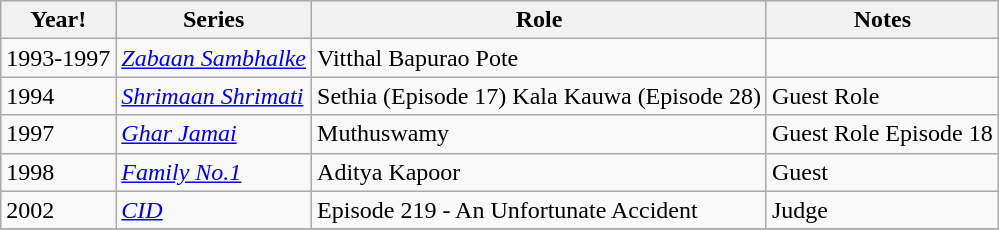<table class="wikitable">
<tr>
<th>Year!</th>
<th>Series</th>
<th>Role</th>
<th>Notes</th>
</tr>
<tr>
<td>1993-1997</td>
<td><em><a href='#'>Zabaan Sambhalke</a></em></td>
<td>Vitthal Bapurao Pote</td>
<td></td>
</tr>
<tr>
<td>1994</td>
<td><em><a href='#'>Shrimaan Shrimati</a></em></td>
<td>Sethia (Episode 17) Kala Kauwa (Episode 28)</td>
<td>Guest Role</td>
</tr>
<tr>
<td>1997</td>
<td><em><a href='#'>Ghar Jamai</a></em></td>
<td>Muthuswamy</td>
<td>Guest Role Episode 18</td>
</tr>
<tr>
<td>1998</td>
<td><em><a href='#'>Family No.1</a></em></td>
<td>Aditya Kapoor</td>
<td>Guest</td>
</tr>
<tr>
<td>2002</td>
<td><em><a href='#'>CID</a></em></td>
<td>Episode 219 - An Unfortunate Accident</td>
<td>Judge</td>
</tr>
<tr>
</tr>
</table>
